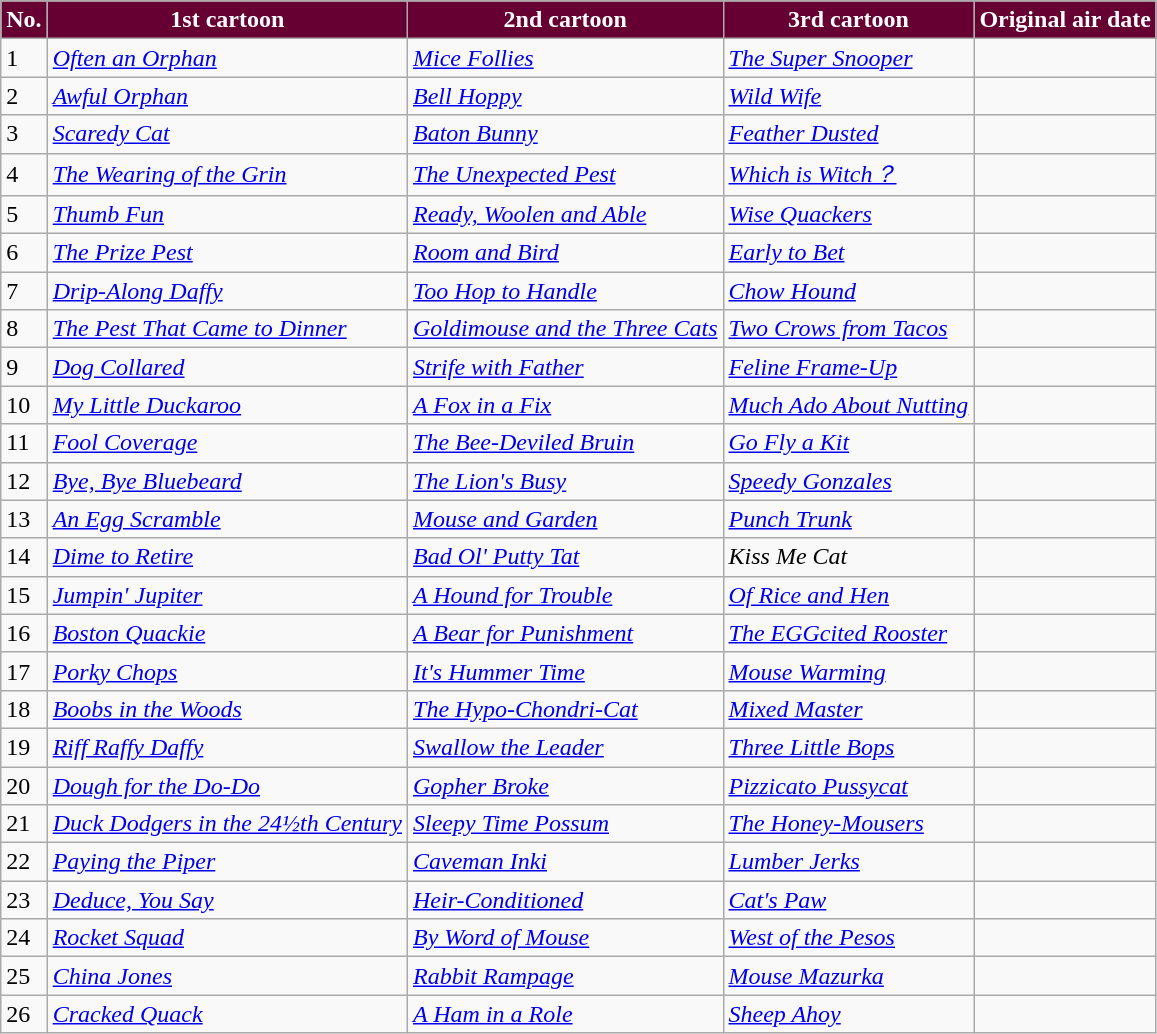<table class="wikitable plainrowheaders">
<tr>
<th style="background:#603; color:#fff;">No.</th>
<th style="background:#603; color:#fff;">1st cartoon</th>
<th style="background:#603; color:#fff;">2nd cartoon</th>
<th style="background:#603; color:#fff;">3rd cartoon</th>
<th style="background:#603; color:#fff;">Original air date</th>
</tr>
<tr>
<td>1</td>
<td><em><a href='#'>Often an Orphan</a></em></td>
<td><em><a href='#'>Mice Follies</a></em></td>
<td><em><a href='#'>The Super Snooper</a></em></td>
<td></td>
</tr>
<tr>
<td>2</td>
<td><em><a href='#'>Awful Orphan</a></em></td>
<td><em><a href='#'>Bell Hoppy</a></em></td>
<td><em><a href='#'>Wild Wife</a></em></td>
<td></td>
</tr>
<tr>
<td>3</td>
<td><em><a href='#'>Scaredy Cat</a></em></td>
<td><em><a href='#'>Baton Bunny</a></em></td>
<td><em><a href='#'>Feather Dusted</a></em></td>
<td></td>
</tr>
<tr>
<td>4</td>
<td><em><a href='#'>The Wearing of the Grin</a></em></td>
<td><em><a href='#'>The Unexpected Pest</a></em></td>
<td><em><a href='#'>Which is Witch？</a></em></td>
<td></td>
</tr>
<tr>
<td>5</td>
<td><em><a href='#'>Thumb Fun</a></em></td>
<td><em><a href='#'>Ready, Woolen and Able</a></em></td>
<td><em><a href='#'>Wise Quackers</a></em></td>
<td></td>
</tr>
<tr>
<td>6</td>
<td><em><a href='#'>The Prize Pest</a></em></td>
<td><em><a href='#'>Room and Bird</a></em></td>
<td><em><a href='#'>Early to Bet</a></em></td>
<td></td>
</tr>
<tr>
<td>7</td>
<td><em><a href='#'>Drip-Along Daffy</a></em></td>
<td><em><a href='#'>Too Hop to Handle</a></em></td>
<td><em><a href='#'>Chow Hound</a></em></td>
<td></td>
</tr>
<tr>
<td>8</td>
<td><em><a href='#'>The Pest That Came to Dinner</a></em></td>
<td><em><a href='#'>Goldimouse and the Three Cats</a></em></td>
<td><em><a href='#'>Two Crows from Tacos</a></em></td>
<td></td>
</tr>
<tr>
<td>9</td>
<td><em><a href='#'>Dog Collared</a></em></td>
<td><em><a href='#'>Strife with Father</a></em></td>
<td><em><a href='#'>Feline Frame-Up</a></em></td>
<td></td>
</tr>
<tr>
<td>10</td>
<td><em><a href='#'>My Little Duckaroo</a></em></td>
<td><em><a href='#'>A Fox in a Fix</a></em></td>
<td><em><a href='#'>Much Ado About Nutting</a></em></td>
<td></td>
</tr>
<tr>
<td>11</td>
<td><em><a href='#'>Fool Coverage</a></em></td>
<td><em><a href='#'>The Bee-Deviled Bruin</a></em></td>
<td><em><a href='#'>Go Fly a Kit</a></em></td>
<td></td>
</tr>
<tr>
<td>12</td>
<td><em><a href='#'>Bye, Bye Bluebeard</a></em></td>
<td><em><a href='#'>The Lion's Busy</a></em></td>
<td><em><a href='#'>Speedy Gonzales</a></em></td>
<td></td>
</tr>
<tr>
<td>13</td>
<td><em><a href='#'>An Egg Scramble</a></em></td>
<td><em><a href='#'>Mouse and Garden</a></em></td>
<td><em><a href='#'>Punch Trunk</a></em></td>
<td></td>
</tr>
<tr>
<td>14</td>
<td><em><a href='#'>Dime to Retire</a></em></td>
<td><em><a href='#'>Bad Ol' Putty Tat</a></em></td>
<td><em>Kiss Me Cat</em></td>
<td></td>
</tr>
<tr>
<td>15</td>
<td><em><a href='#'>Jumpin' Jupiter</a></em></td>
<td><em><a href='#'>A Hound for Trouble</a></em></td>
<td><em><a href='#'>Of Rice and Hen</a></em></td>
<td></td>
</tr>
<tr>
<td>16</td>
<td><em><a href='#'>Boston Quackie</a></em></td>
<td><em><a href='#'>A Bear for Punishment</a></em></td>
<td><em><a href='#'>The EGGcited Rooster</a></em></td>
<td></td>
</tr>
<tr>
<td>17</td>
<td><em><a href='#'>Porky Chops</a></em></td>
<td><em><a href='#'>It's Hummer Time</a></em></td>
<td><em><a href='#'>Mouse Warming</a></em></td>
<td></td>
</tr>
<tr>
<td>18</td>
<td><em><a href='#'>Boobs in the Woods</a></em></td>
<td><em><a href='#'>The Hypo-Chondri-Cat</a></em></td>
<td><em><a href='#'>Mixed Master</a></em></td>
<td></td>
</tr>
<tr>
<td>19</td>
<td><em><a href='#'>Riff Raffy Daffy</a></em></td>
<td><em><a href='#'>Swallow the Leader</a></em></td>
<td><em><a href='#'>Three Little Bops</a></em></td>
<td></td>
</tr>
<tr>
<td>20</td>
<td><em><a href='#'>Dough for the Do-Do</a></em></td>
<td><em><a href='#'>Gopher Broke</a></em></td>
<td><em><a href='#'>Pizzicato Pussycat</a></em></td>
<td></td>
</tr>
<tr>
<td>21</td>
<td><em><a href='#'>Duck Dodgers in the 24½th Century</a></em></td>
<td><em><a href='#'>Sleepy Time Possum</a></em></td>
<td><em><a href='#'>The Honey-Mousers</a></em></td>
<td></td>
</tr>
<tr>
<td>22</td>
<td><em><a href='#'>Paying the Piper</a></em></td>
<td><em><a href='#'>Caveman Inki</a></em></td>
<td><em><a href='#'>Lumber Jerks</a></em></td>
<td></td>
</tr>
<tr>
<td>23</td>
<td><em><a href='#'>Deduce, You Say</a></em></td>
<td><em><a href='#'>Heir-Conditioned</a></em></td>
<td><em><a href='#'>Cat's Paw</a></em></td>
<td></td>
</tr>
<tr>
<td>24</td>
<td><em><a href='#'>Rocket Squad</a></em></td>
<td><em><a href='#'>By Word of Mouse</a></em></td>
<td><em><a href='#'>West of the Pesos</a></em></td>
<td></td>
</tr>
<tr>
<td>25</td>
<td><em><a href='#'>China Jones</a></em></td>
<td><em><a href='#'>Rabbit Rampage</a></em></td>
<td><em><a href='#'>Mouse Mazurka</a></em></td>
<td></td>
</tr>
<tr>
<td>26</td>
<td><em><a href='#'>Cracked Quack</a></em></td>
<td><em><a href='#'>A Ham in a Role</a></em></td>
<td><em><a href='#'>Sheep Ahoy</a></em></td>
<td></td>
</tr>
</table>
